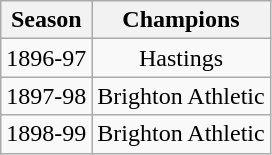<table class="wikitable" style="text-align: center;">
<tr>
<th>Season</th>
<th>Champions</th>
</tr>
<tr>
<td>1896-97</td>
<td>Hastings</td>
</tr>
<tr>
<td>1897-98</td>
<td>Brighton Athletic</td>
</tr>
<tr>
<td>1898-99</td>
<td>Brighton Athletic</td>
</tr>
</table>
